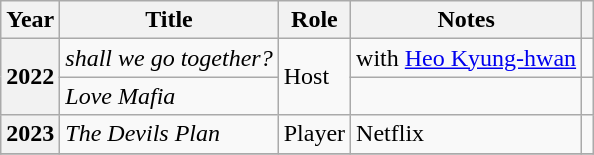<table class="wikitable sortable plainrowheaders">
<tr>
<th scope="col">Year</th>
<th scope="col">Title</th>
<th scope="col">Role</th>
<th scope="col">Notes</th>
<th scope="col" class="unsortable"></th>
</tr>
<tr>
<th scope="row" rowspan=2>2022</th>
<td><em>shall we go together?</em></td>
<td rowspan=2>Host</td>
<td>with <a href='#'>Heo Kyung-hwan</a></td>
<td></td>
</tr>
<tr>
<td><em>Love Mafia</em></td>
<td></td>
<td></td>
</tr>
<tr>
<th scope="row">2023</th>
<td><em>The Devils Plan</em></td>
<td>Player</td>
<td>Netflix</td>
<td></td>
</tr>
<tr>
</tr>
</table>
